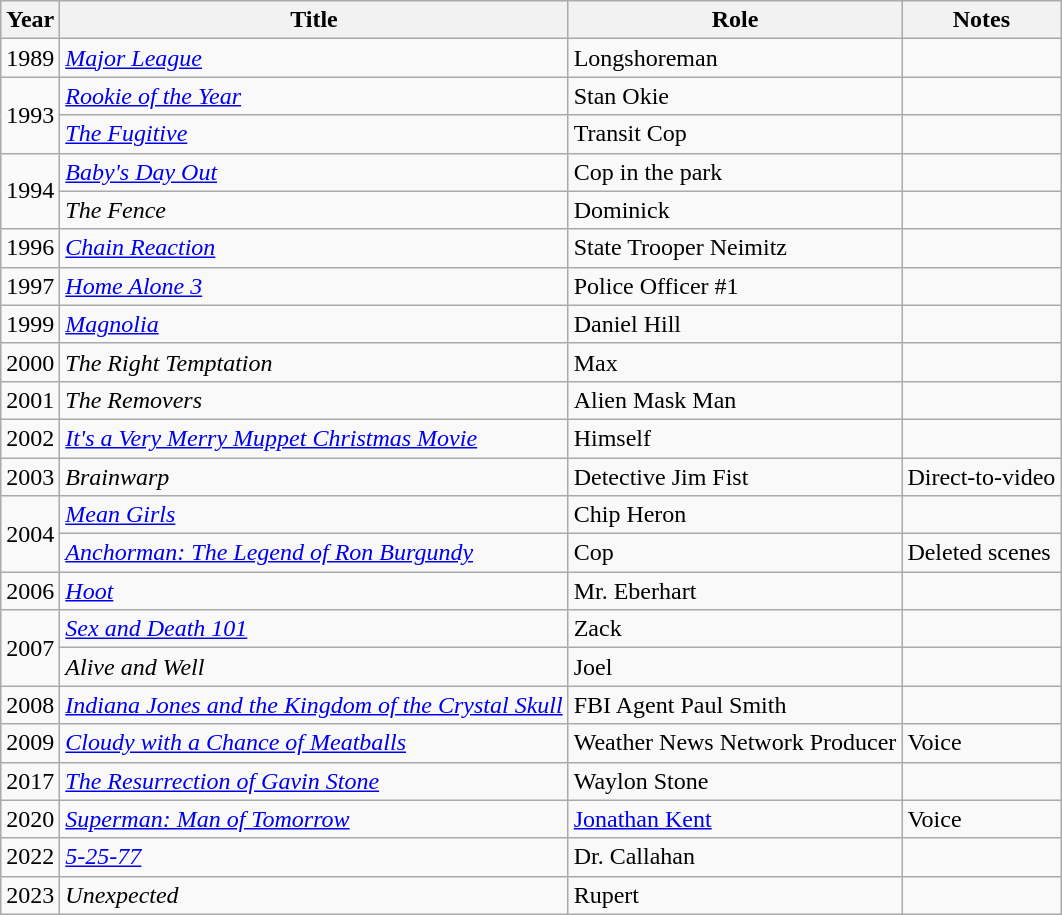<table class="wikitable sortable">
<tr>
<th>Year</th>
<th>Title</th>
<th>Role</th>
<th class="unsortable">Notes</th>
</tr>
<tr>
<td>1989</td>
<td><em><a href='#'>Major League</a></em></td>
<td>Longshoreman</td>
<td></td>
</tr>
<tr>
<td rowspan="2">1993</td>
<td><em><a href='#'>Rookie of the Year</a></em></td>
<td>Stan Okie</td>
<td></td>
</tr>
<tr>
<td><em><a href='#'>The Fugitive</a></em></td>
<td>Transit Cop</td>
<td></td>
</tr>
<tr>
<td rowspan="2">1994</td>
<td><em><a href='#'>Baby's Day Out</a></em></td>
<td>Cop in the park</td>
<td></td>
</tr>
<tr>
<td><em>The Fence</em></td>
<td>Dominick</td>
<td></td>
</tr>
<tr>
<td>1996</td>
<td><em><a href='#'>Chain Reaction</a></em></td>
<td>State Trooper Neimitz</td>
<td></td>
</tr>
<tr>
<td>1997</td>
<td><em><a href='#'>Home Alone 3</a></em></td>
<td>Police Officer #1</td>
<td></td>
</tr>
<tr>
<td>1999</td>
<td><em><a href='#'>Magnolia</a></em></td>
<td>Daniel Hill</td>
<td></td>
</tr>
<tr>
<td>2000</td>
<td><em>The Right Temptation</em></td>
<td>Max</td>
<td></td>
</tr>
<tr>
<td>2001</td>
<td><em>The Removers</em></td>
<td>Alien Mask Man</td>
<td></td>
</tr>
<tr>
<td>2002</td>
<td><em><a href='#'>It's a Very Merry Muppet Christmas Movie</a></em></td>
<td>Himself</td>
</tr>
<tr>
<td>2003</td>
<td><em>Brainwarp</em></td>
<td>Detective Jim Fist</td>
<td>Direct-to-video</td>
</tr>
<tr>
<td rowspan="2">2004</td>
<td><em><a href='#'>Mean Girls</a></em></td>
<td>Chip Heron</td>
<td></td>
</tr>
<tr>
<td><em><a href='#'>Anchorman: The Legend of Ron Burgundy</a></em></td>
<td>Cop</td>
<td>Deleted scenes</td>
</tr>
<tr>
<td>2006</td>
<td><em><a href='#'>Hoot</a></em></td>
<td>Mr. Eberhart</td>
<td></td>
</tr>
<tr>
<td rowspan="2">2007</td>
<td><em><a href='#'>Sex and Death 101</a></em></td>
<td>Zack</td>
<td></td>
</tr>
<tr>
<td><em>Alive and Well</em></td>
<td>Joel</td>
<td></td>
</tr>
<tr>
<td>2008</td>
<td><em><a href='#'>Indiana Jones and the Kingdom of the Crystal Skull</a></em></td>
<td>FBI Agent Paul Smith</td>
<td></td>
</tr>
<tr>
<td>2009</td>
<td><em><a href='#'>Cloudy with a Chance of Meatballs</a></em></td>
<td>Weather News Network Producer</td>
<td>Voice</td>
</tr>
<tr>
<td>2017</td>
<td><em><a href='#'>The Resurrection of Gavin Stone</a></em></td>
<td>Waylon Stone</td>
<td></td>
</tr>
<tr>
<td>2020</td>
<td><em><a href='#'>Superman: Man of Tomorrow</a></em></td>
<td><a href='#'>Jonathan Kent</a></td>
<td>Voice</td>
</tr>
<tr>
<td>2022</td>
<td><em><a href='#'>5-25-77</a></em></td>
<td>Dr. Callahan</td>
<td></td>
</tr>
<tr>
<td>2023</td>
<td><em>Unexpected</em></td>
<td>Rupert</td>
<td></td>
</tr>
</table>
